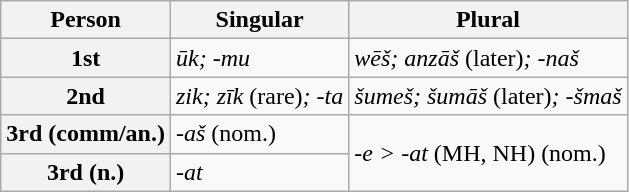<table class="wikitable sortable">
<tr>
<th>Person</th>
<th>Singular</th>
<th>Plural</th>
</tr>
<tr>
<th>1st</th>
<td><em>ūk; -mu</em></td>
<td><em>wēš; anzāš</em> (later)<em>; -naš</em></td>
</tr>
<tr>
<th>2nd</th>
<td><em>zik; zīk</em> (rare)<em>; -ta</em></td>
<td><em>šumeš; šumāš</em> (later)<em>; -šmaš</em></td>
</tr>
<tr>
<th>3rd (comm/an.)</th>
<td><em>-aš</em> (nom.)</td>
<td rowspan="2"><em>-e > -at</em> (MH, NH) (nom.)</td>
</tr>
<tr>
<th>3rd (n.)</th>
<td><em>-at</em></td>
</tr>
</table>
